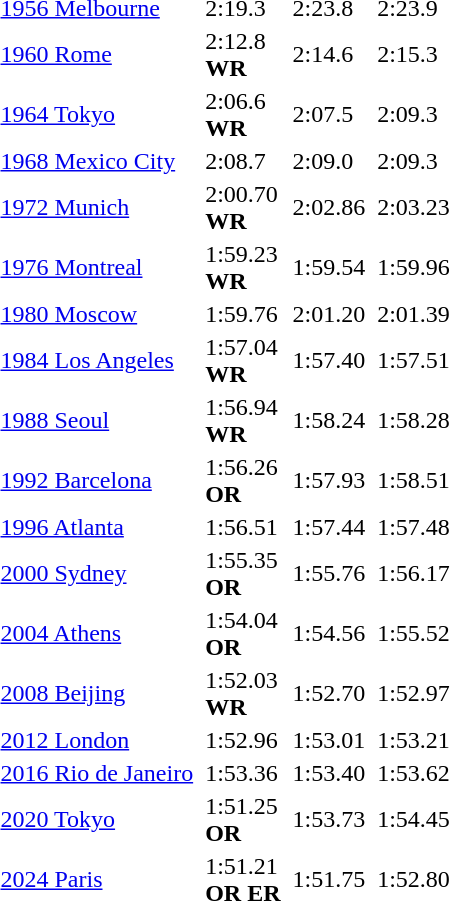<table>
<tr>
<td><a href='#'>1956 Melbourne</a><br></td>
<td></td>
<td>2:19.3</td>
<td></td>
<td>2:23.8</td>
<td></td>
<td>2:23.9</td>
</tr>
<tr>
<td><a href='#'>1960 Rome</a><br></td>
<td></td>
<td>2:12.8 <br> <strong>WR</strong></td>
<td></td>
<td>2:14.6</td>
<td></td>
<td>2:15.3</td>
</tr>
<tr>
<td><a href='#'>1964 Tokyo</a><br></td>
<td></td>
<td>2:06.6 <br> <strong>WR</strong></td>
<td></td>
<td>2:07.5</td>
<td></td>
<td>2:09.3</td>
</tr>
<tr>
<td><a href='#'>1968 Mexico City</a><br></td>
<td></td>
<td>2:08.7</td>
<td></td>
<td>2:09.0</td>
<td></td>
<td>2:09.3</td>
</tr>
<tr>
<td><a href='#'>1972 Munich</a><br></td>
<td></td>
<td>2:00.70 <br> <strong>WR</strong></td>
<td></td>
<td>2:02.86</td>
<td></td>
<td>2:03.23</td>
</tr>
<tr>
<td><a href='#'>1976 Montreal</a><br></td>
<td></td>
<td>1:59.23 <br> <strong>WR</strong></td>
<td></td>
<td>1:59.54</td>
<td></td>
<td>1:59.96</td>
</tr>
<tr>
<td><a href='#'>1980 Moscow</a><br></td>
<td></td>
<td>1:59.76</td>
<td></td>
<td>2:01.20</td>
<td></td>
<td>2:01.39</td>
</tr>
<tr>
<td><a href='#'>1984 Los Angeles</a><br></td>
<td></td>
<td>1:57.04 <br> <strong>WR</strong></td>
<td></td>
<td>1:57.40</td>
<td></td>
<td>1:57.51</td>
</tr>
<tr>
<td><a href='#'>1988 Seoul</a><br></td>
<td></td>
<td>1:56.94 <br> <strong>WR</strong></td>
<td></td>
<td>1:58.24</td>
<td></td>
<td>1:58.28</td>
</tr>
<tr>
<td><a href='#'>1992 Barcelona</a><br></td>
<td></td>
<td>1:56.26 <br> <strong>OR</strong></td>
<td></td>
<td>1:57.93</td>
<td></td>
<td>1:58.51</td>
</tr>
<tr>
<td><a href='#'>1996 Atlanta</a><br></td>
<td></td>
<td>1:56.51</td>
<td></td>
<td>1:57.44</td>
<td></td>
<td>1:57.48</td>
</tr>
<tr>
<td><a href='#'>2000 Sydney</a><br></td>
<td></td>
<td>1:55.35 <br> <strong>OR</strong></td>
<td></td>
<td>1:55.76</td>
<td></td>
<td>1:56.17</td>
</tr>
<tr>
<td><a href='#'>2004 Athens</a><br></td>
<td></td>
<td>1:54.04 <br> <strong>OR</strong></td>
<td></td>
<td>1:54.56</td>
<td></td>
<td>1:55.52</td>
</tr>
<tr>
<td><a href='#'>2008 Beijing</a><br></td>
<td></td>
<td>1:52.03 <br> <strong>WR</strong></td>
<td></td>
<td>1:52.70</td>
<td></td>
<td>1:52.97</td>
</tr>
<tr>
<td><a href='#'>2012 London</a><br></td>
<td></td>
<td>1:52.96</td>
<td></td>
<td>1:53.01</td>
<td></td>
<td>1:53.21</td>
</tr>
<tr>
<td><a href='#'>2016 Rio de Janeiro</a><br></td>
<td></td>
<td>1:53.36</td>
<td></td>
<td>1:53.40</td>
<td></td>
<td>1:53.62</td>
</tr>
<tr>
<td><a href='#'>2020 Tokyo</a><br></td>
<td></td>
<td>1:51.25 <br> <strong>OR</strong></td>
<td></td>
<td>1:53.73</td>
<td></td>
<td>1:54.45</td>
</tr>
<tr>
<td><a href='#'>2024 Paris</a><br></td>
<td></td>
<td>1:51.21 <br> <strong>OR</strong> <strong>ER</strong></td>
<td></td>
<td>1:51.75</td>
<td></td>
<td>1:52.80</td>
</tr>
<tr>
</tr>
</table>
